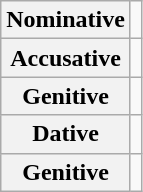<table class="wikitable">
<tr>
<th>Nominative</th>
<td></td>
</tr>
<tr>
<th>Accusative</th>
<td></td>
</tr>
<tr>
<th>Genitive</th>
<td></td>
</tr>
<tr>
<th>Dative</th>
<td></td>
</tr>
<tr>
<th>Genitive</th>
<td></td>
</tr>
</table>
